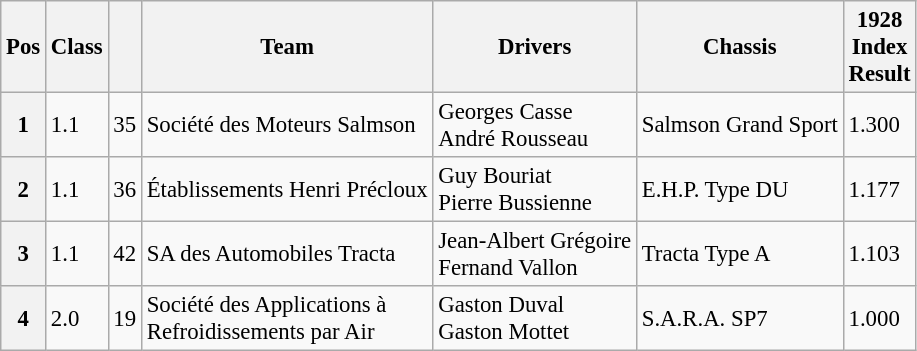<table class="wikitable" style="font-size: 95%;">
<tr>
<th>Pos</th>
<th>Class</th>
<th></th>
<th>Team</th>
<th>Drivers</th>
<th>Chassis</th>
<th>1928<br> Index<br>Result</th>
</tr>
<tr>
<th>1</th>
<td>1.1</td>
<td>35</td>
<td> Société des Moteurs Salmson</td>
<td> Georges Casse<br> André Rousseau</td>
<td>Salmson Grand Sport</td>
<td>1.300</td>
</tr>
<tr>
<th>2</th>
<td>1.1</td>
<td>36</td>
<td> Établissements Henri Précloux</td>
<td> Guy Bouriat<br> Pierre Bussienne</td>
<td>E.H.P. Type DU</td>
<td>1.177</td>
</tr>
<tr>
<th>3</th>
<td>1.1</td>
<td>42</td>
<td> SA des Automobiles Tracta</td>
<td> Jean-Albert Grégoire<br> Fernand Vallon</td>
<td>Tracta Type A</td>
<td>1.103</td>
</tr>
<tr>
<th>4</th>
<td>2.0</td>
<td>19</td>
<td> Société des Applications à<br>Refroidissements par Air</td>
<td> Gaston Duval<br> Gaston Mottet</td>
<td>S.A.R.A. SP7</td>
<td>1.000</td>
</tr>
</table>
